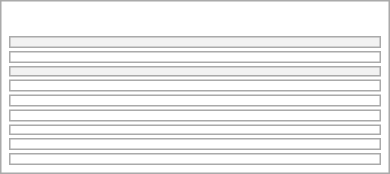<table class="wikitable floatright" style="background: none";>
<tr>
<td><br><table class="floatright" style="font-size: 90%";>
<tr>
<th width=240px></th>
</tr>
<tr>
<td></td>
</tr>
<tr>
<th></th>
</tr>
<tr>
<td></td>
</tr>
<tr>
<td></td>
</tr>
<tr>
<td></td>
</tr>
<tr>
<td></td>
</tr>
<tr>
<td></td>
</tr>
<tr>
<td></td>
</tr>
</table>
</td>
</tr>
</table>
